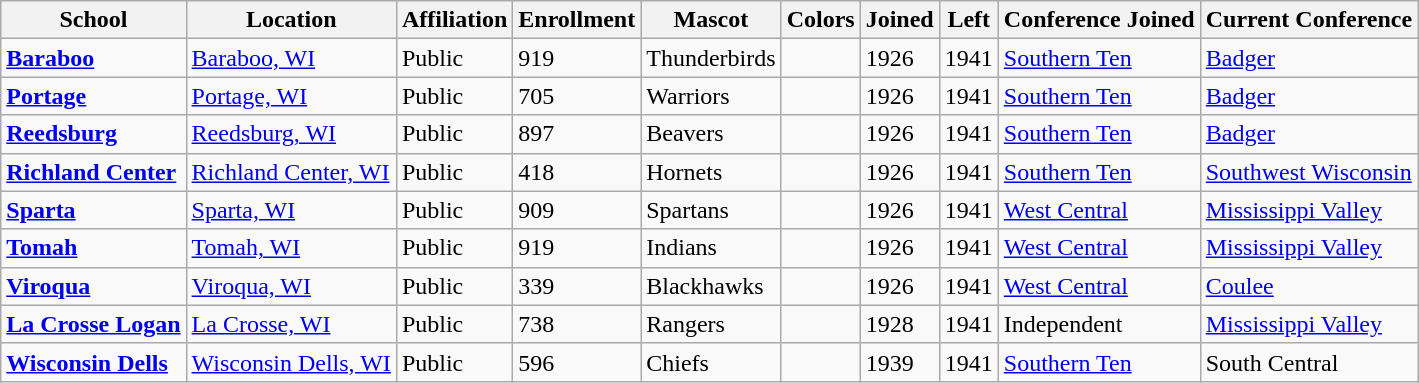<table class="wikitable sortable">
<tr>
<th>School</th>
<th>Location</th>
<th>Affiliation</th>
<th>Enrollment</th>
<th>Mascot</th>
<th>Colors</th>
<th>Joined</th>
<th>Left</th>
<th>Conference Joined</th>
<th>Current Conference</th>
</tr>
<tr>
<td><a href='#'><strong>Baraboo</strong></a></td>
<td><a href='#'>Baraboo, WI</a></td>
<td>Public</td>
<td>919</td>
<td>Thunderbirds</td>
<td> </td>
<td>1926</td>
<td>1941</td>
<td><a href='#'>Southern Ten</a></td>
<td><a href='#'>Badger</a></td>
</tr>
<tr>
<td><a href='#'><strong>Portage</strong></a></td>
<td><a href='#'>Portage, WI</a></td>
<td>Public</td>
<td>705</td>
<td>Warriors</td>
<td> </td>
<td>1926</td>
<td>1941</td>
<td><a href='#'>Southern Ten</a></td>
<td><a href='#'>Badger</a></td>
</tr>
<tr>
<td><a href='#'><strong>Reedsburg</strong></a></td>
<td><a href='#'>Reedsburg, WI</a></td>
<td>Public</td>
<td>897</td>
<td>Beavers</td>
<td> </td>
<td>1926</td>
<td>1941</td>
<td><a href='#'>Southern Ten</a></td>
<td><a href='#'>Badger</a></td>
</tr>
<tr>
<td><a href='#'><strong>Richland Center</strong></a></td>
<td><a href='#'>Richland Center, WI</a></td>
<td>Public</td>
<td>418</td>
<td>Hornets</td>
<td> </td>
<td>1926</td>
<td>1941</td>
<td><a href='#'>Southern Ten</a></td>
<td><a href='#'>Southwest Wisconsin</a></td>
</tr>
<tr>
<td><a href='#'><strong>Sparta</strong></a></td>
<td><a href='#'>Sparta, WI</a></td>
<td>Public</td>
<td>909</td>
<td>Spartans</td>
<td> </td>
<td>1926</td>
<td>1941</td>
<td><a href='#'>West Central</a></td>
<td><a href='#'>Mississippi Valley</a></td>
</tr>
<tr>
<td><a href='#'><strong>Tomah</strong></a></td>
<td><a href='#'>Tomah, WI</a></td>
<td>Public</td>
<td>919</td>
<td>Indians</td>
<td> </td>
<td>1926</td>
<td>1941</td>
<td><a href='#'>West Central</a></td>
<td><a href='#'>Mississippi Valley</a></td>
</tr>
<tr>
<td><a href='#'><strong>Viroqua</strong></a></td>
<td><a href='#'>Viroqua, WI</a></td>
<td>Public</td>
<td>339</td>
<td>Blackhawks</td>
<td> </td>
<td>1926</td>
<td>1941</td>
<td><a href='#'>West Central</a></td>
<td><a href='#'>Coulee</a></td>
</tr>
<tr>
<td><a href='#'><strong>La Crosse Logan</strong></a></td>
<td><a href='#'>La Crosse, WI</a></td>
<td>Public</td>
<td>738</td>
<td>Rangers</td>
<td> </td>
<td>1928</td>
<td>1941</td>
<td>Independent</td>
<td><a href='#'>Mississippi Valley</a></td>
</tr>
<tr>
<td><a href='#'><strong>Wisconsin Dells</strong></a></td>
<td><a href='#'>Wisconsin Dells, WI</a></td>
<td>Public</td>
<td>596</td>
<td>Chiefs</td>
<td> </td>
<td>1939</td>
<td>1941</td>
<td><a href='#'>Southern Ten</a></td>
<td>South Central</td>
</tr>
</table>
